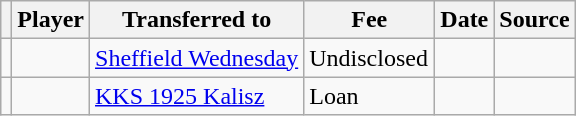<table class="wikitable plainrowheaders sortable">
<tr>
<th></th>
<th scope="col">Player</th>
<th>Transferred to</th>
<th style="width: 80px;">Fee</th>
<th scope="col">Date</th>
<th scope="col">Source</th>
</tr>
<tr>
<td align="center"></td>
<td> </td>
<td> <a href='#'>Sheffield Wednesday</a></td>
<td>Undisclosed</td>
<td></td>
<td></td>
</tr>
<tr>
<td align="center"></td>
<td> </td>
<td> <a href='#'>KKS 1925 Kalisz</a></td>
<td>Loan</td>
<td></td>
<td></td>
</tr>
</table>
